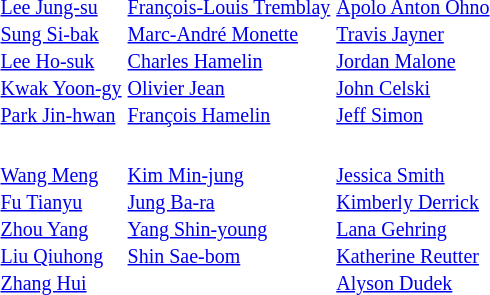<table>
<tr>
<th scope=row style="text-align:left"></th>
<td valign="top"><strong></strong><br><small><a href='#'>Lee Jung-su</a><br><a href='#'>Sung Si-bak</a><br><a href='#'>Lee Ho-suk</a><br><a href='#'>Kwak Yoon-gy</a><br><a href='#'>Park Jin-hwan</a></small></td>
<td valign="top"><strong></strong><br><small><a href='#'>François-Louis Tremblay</a><br><a href='#'>Marc-André Monette</a><br><a href='#'>Charles Hamelin</a><br><a href='#'>Olivier Jean</a><br><a href='#'>François Hamelin</a></small></td>
<td valign="top"><strong></strong><br><small><a href='#'>Apolo Anton Ohno</a><br><a href='#'>Travis Jayner</a><br><a href='#'>Jordan Malone</a><br><a href='#'>John Celski</a><br><a href='#'>Jeff Simon</a></small></td>
</tr>
<tr>
<th scope=row style="text-align:left"></th>
<td valign="top"><strong></strong><br><small><a href='#'>Wang Meng</a><br><a href='#'>Fu Tianyu</a><br><a href='#'>Zhou Yang</a><br><a href='#'>Liu Qiuhong</a><br><a href='#'>Zhang Hui</a></small></td>
<td valign="top"><strong></strong><br><small><a href='#'>Kim Min-jung</a><br><a href='#'>Jung Ba-ra</a><br><a href='#'>Yang Shin-young</a><br><a href='#'>Shin Sae-bom</a></small></td>
<td valign="top"><strong></strong><br><small><a href='#'>Jessica Smith</a><br><a href='#'>Kimberly Derrick</a><br><a href='#'>Lana Gehring</a><br><a href='#'>Katherine Reutter</a><br><a href='#'>Alyson Dudek</a></small></td>
</tr>
</table>
